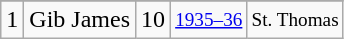<table class="wikitable">
<tr>
</tr>
<tr>
<td>1</td>
<td>Gib James</td>
<td>10</td>
<td style="font-size:80%;"><a href='#'>1935–36</a></td>
<td style="font-size:80%;">St. Thomas</td>
</tr>
</table>
